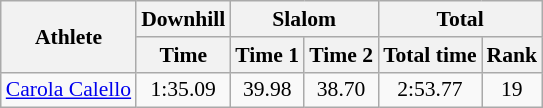<table class="wikitable" style="font-size:90%">
<tr>
<th rowspan="2">Athlete</th>
<th>Downhill</th>
<th colspan="2">Slalom</th>
<th colspan="2">Total</th>
</tr>
<tr>
<th>Time</th>
<th>Time 1</th>
<th>Time 2</th>
<th>Total time</th>
<th>Rank</th>
</tr>
<tr>
<td><a href='#'>Carola Calello</a></td>
<td align="center">1:35.09</td>
<td align="center">39.98</td>
<td align="center">38.70</td>
<td align="center">2:53.77</td>
<td align="center">19</td>
</tr>
</table>
